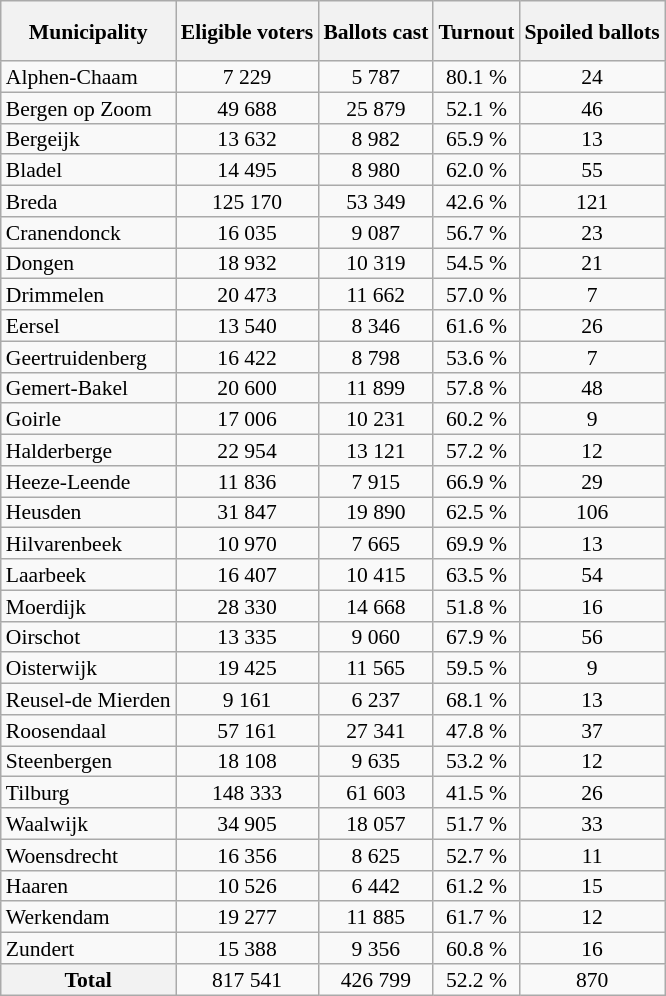<table class="wikitable sortable" style="text-align:center;font-size:90%;line-height:14px">
<tr style="height:40px;">
<th>Municipality</th>
<th>Eligible voters</th>
<th>Ballots cast</th>
<th>Turnout</th>
<th>Spoiled ballots</th>
</tr>
<tr>
<td align="left">Alphen-Chaam</td>
<td>7 229</td>
<td>5 787</td>
<td>80.1 %</td>
<td>24</td>
</tr>
<tr>
<td align="left">Bergen op Zoom</td>
<td>49 688</td>
<td>25 879</td>
<td>52.1 %</td>
<td>46</td>
</tr>
<tr>
<td align="left">Bergeijk</td>
<td>13 632</td>
<td>8 982</td>
<td>65.9 %</td>
<td>13</td>
</tr>
<tr>
<td align="left">Bladel</td>
<td>14 495</td>
<td>8 980</td>
<td>62.0 %</td>
<td>55</td>
</tr>
<tr>
<td align="left">Breda</td>
<td>125 170</td>
<td>53 349</td>
<td>42.6 %</td>
<td>121</td>
</tr>
<tr>
<td align="left">Cranendonck</td>
<td>16 035</td>
<td>9 087</td>
<td>56.7 %</td>
<td>23</td>
</tr>
<tr>
<td align="left">Dongen</td>
<td>18 932</td>
<td>10 319</td>
<td>54.5 %</td>
<td>21</td>
</tr>
<tr>
<td align="left">Drimmelen</td>
<td>20 473</td>
<td>11 662</td>
<td>57.0 %</td>
<td>7</td>
</tr>
<tr>
<td align="left">Eersel</td>
<td>13 540</td>
<td>8 346</td>
<td>61.6 %</td>
<td>26</td>
</tr>
<tr>
<td align="left">Geertruidenberg</td>
<td>16 422</td>
<td>8 798</td>
<td>53.6 %</td>
<td>7</td>
</tr>
<tr>
<td align="left">Gemert-Bakel</td>
<td>20 600</td>
<td>11 899</td>
<td>57.8 %</td>
<td>48</td>
</tr>
<tr>
<td align="left">Goirle</td>
<td>17 006</td>
<td>10 231</td>
<td>60.2 %</td>
<td>9</td>
</tr>
<tr>
<td align="left">Halderberge</td>
<td>22 954</td>
<td>13 121</td>
<td>57.2 %</td>
<td>12</td>
</tr>
<tr>
<td align="left">Heeze-Leende</td>
<td>11 836</td>
<td>7 915</td>
<td>66.9 %</td>
<td>29</td>
</tr>
<tr>
<td align="left">Heusden</td>
<td>31 847</td>
<td>19 890</td>
<td>62.5 %</td>
<td>106</td>
</tr>
<tr>
<td align="left">Hilvarenbeek</td>
<td>10 970</td>
<td>7 665</td>
<td>69.9 %</td>
<td>13</td>
</tr>
<tr>
<td align="left">Laarbeek</td>
<td>16 407</td>
<td>10 415</td>
<td>63.5 %</td>
<td>54</td>
</tr>
<tr>
<td align="left">Moerdijk</td>
<td>28 330</td>
<td>14 668</td>
<td>51.8 %</td>
<td>16</td>
</tr>
<tr>
<td align="left">Oirschot</td>
<td>13 335</td>
<td>9 060</td>
<td>67.9 %</td>
<td>56</td>
</tr>
<tr>
<td align="left">Oisterwijk</td>
<td>19 425</td>
<td>11 565</td>
<td>59.5 %</td>
<td>9</td>
</tr>
<tr>
<td align="left">Reusel-de Mierden</td>
<td>9 161</td>
<td>6 237</td>
<td>68.1 %</td>
<td>13</td>
</tr>
<tr>
<td align="left">Roosendaal</td>
<td>57 161</td>
<td>27 341</td>
<td>47.8 %</td>
<td>37</td>
</tr>
<tr>
<td align="left">Steenbergen</td>
<td>18 108</td>
<td>9 635</td>
<td>53.2 %</td>
<td>12</td>
</tr>
<tr>
<td align="left">Tilburg</td>
<td>148 333</td>
<td>61 603</td>
<td>41.5 %</td>
<td>26</td>
</tr>
<tr>
<td align="left">Waalwijk</td>
<td>34 905</td>
<td>18 057</td>
<td>51.7 %</td>
<td>33</td>
</tr>
<tr>
<td align="left">Woensdrecht</td>
<td>16 356</td>
<td>8 625</td>
<td>52.7 %</td>
<td>11</td>
</tr>
<tr>
<td align="left">Haaren</td>
<td>10 526</td>
<td>6 442</td>
<td>61.2 %</td>
<td>15</td>
</tr>
<tr>
<td align="left">Werkendam</td>
<td>19 277</td>
<td>11 885</td>
<td>61.7 %</td>
<td>12</td>
</tr>
<tr>
<td align="left">Zundert</td>
<td>15 388</td>
<td>9 356</td>
<td>60.8 %</td>
<td>16</td>
</tr>
<tr>
<th style="font-weight:bold;">Total</th>
<td>817 541</td>
<td>426 799</td>
<td>52.2 %</td>
<td>870</td>
</tr>
</table>
